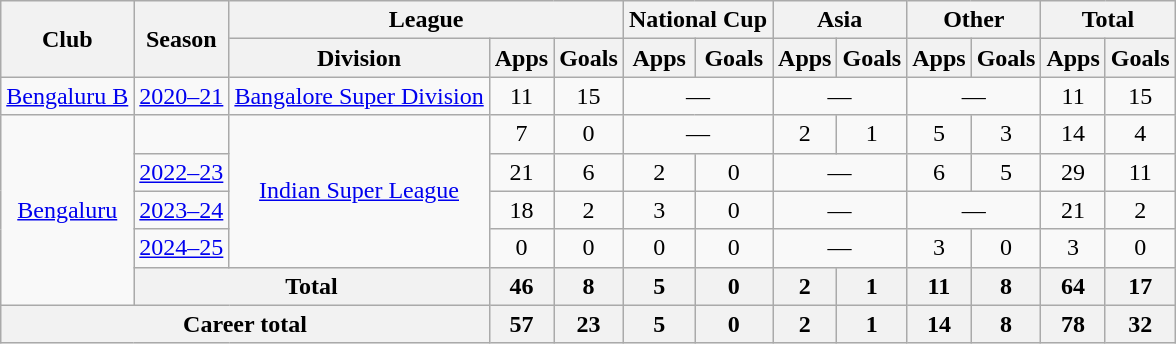<table class="wikitable" style="text-align: center;">
<tr>
<th rowspan="2">Club</th>
<th rowspan="2">Season</th>
<th colspan="3">League</th>
<th colspan="2">National Cup</th>
<th colspan="2">Asia</th>
<th colspan="2">Other</th>
<th colspan="2">Total</th>
</tr>
<tr>
<th>Division</th>
<th>Apps</th>
<th>Goals</th>
<th>Apps</th>
<th>Goals</th>
<th>Apps</th>
<th>Goals</th>
<th>Apps</th>
<th>Goals</th>
<th>Apps</th>
<th>Goals</th>
</tr>
<tr>
<td><a href='#'>Bengaluru B</a></td>
<td><a href='#'>2020–21</a></td>
<td><a href='#'>Bangalore Super Division</a></td>
<td>11</td>
<td>15</td>
<td colspan="2">—</td>
<td colspan="2">—</td>
<td colspan="2">—</td>
<td>11</td>
<td>15</td>
</tr>
<tr>
<td rowspan="5"><a href='#'>Bengaluru</a></td>
<td></td>
<td rowspan="4"><a href='#'>Indian Super League</a></td>
<td>7</td>
<td>0</td>
<td colspan="2">—</td>
<td>2</td>
<td>1</td>
<td>5</td>
<td>3</td>
<td>14</td>
<td>4</td>
</tr>
<tr>
<td><a href='#'>2022–23</a></td>
<td>21</td>
<td>6</td>
<td>2</td>
<td>0</td>
<td colspan="2">—</td>
<td>6</td>
<td>5</td>
<td>29</td>
<td>11</td>
</tr>
<tr>
<td><a href='#'>2023–24</a></td>
<td>18</td>
<td>2</td>
<td>3</td>
<td>0</td>
<td colspan="2">—</td>
<td colspan="2">—</td>
<td>21</td>
<td>2</td>
</tr>
<tr>
<td><a href='#'>2024–25</a></td>
<td>0</td>
<td>0</td>
<td>0</td>
<td>0</td>
<td colspan="2">—</td>
<td>3</td>
<td>0</td>
<td>3</td>
<td>0</td>
</tr>
<tr>
<th colspan="2">Total</th>
<th>46</th>
<th>8</th>
<th>5</th>
<th>0</th>
<th>2</th>
<th>1</th>
<th>11</th>
<th>8</th>
<th>64</th>
<th>17</th>
</tr>
<tr>
<th colspan="3">Career total</th>
<th>57</th>
<th>23</th>
<th>5</th>
<th>0</th>
<th>2</th>
<th>1</th>
<th>14</th>
<th>8</th>
<th>78</th>
<th>32</th>
</tr>
</table>
